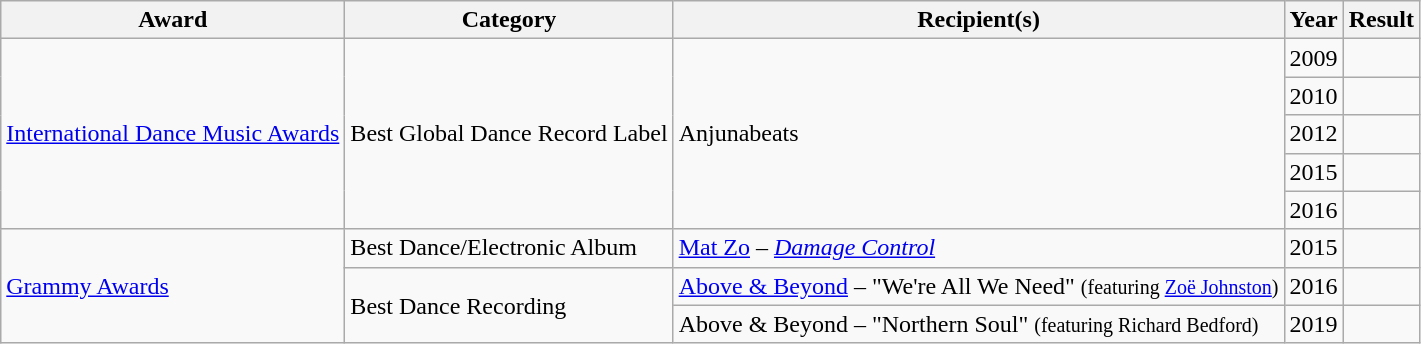<table class="wikitable">
<tr>
<th>Award</th>
<th>Category</th>
<th>Recipient(s)</th>
<th>Year</th>
<th>Result</th>
</tr>
<tr>
<td rowspan=5><a href='#'>International Dance Music Awards</a></td>
<td rowspan=5>Best Global Dance Record Label</td>
<td rowspan=5>Anjunabeats</td>
<td>2009</td>
<td></td>
</tr>
<tr>
<td>2010</td>
<td></td>
</tr>
<tr>
<td>2012</td>
<td></td>
</tr>
<tr>
<td>2015</td>
<td></td>
</tr>
<tr>
<td>2016</td>
<td></td>
</tr>
<tr>
<td rowspan=3><a href='#'>Grammy Awards</a></td>
<td>Best Dance/Electronic Album</td>
<td><a href='#'>Mat Zo</a> – <em><a href='#'>Damage Control</a></em></td>
<td>2015</td>
<td></td>
</tr>
<tr>
<td rowspan=2>Best Dance Recording</td>
<td><a href='#'>Above & Beyond</a> – "We're All We Need" <small>(featuring <a href='#'>Zoë Johnston</a>)</small></td>
<td>2016</td>
<td></td>
</tr>
<tr>
<td>Above & Beyond – "Northern Soul" <small>(featuring Richard Bedford)</small></td>
<td>2019</td>
<td></td>
</tr>
</table>
